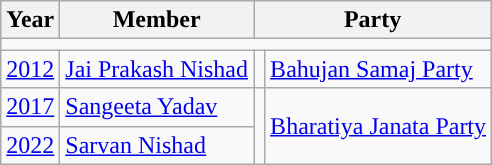<table class="wikitable">
<tr>
<th>Year</th>
<th>Member</th>
<th colspan="2">Party</th>
</tr>
<tr>
<td colspan="4"></td>
</tr>
<tr>
<td><a href='#'>2012</a></td>
<td><a href='#'>Jai Prakash Nishad</a></td>
<td style="background-color: "></td>
<td><a href='#'>Bahujan Samaj Party</a></td>
</tr>
<tr>
<td><a href='#'>2017</a></td>
<td><a href='#'>Sangeeta Yadav</a></td>
<td rowspan="2" style="background-color: "></td>
<td rowspan="2"><a href='#'>Bharatiya Janata Party</a></td>
</tr>
<tr>
<td><a href='#'>2022</a></td>
<td><a href='#'>Sarvan Nishad</a></td>
</tr>
</table>
